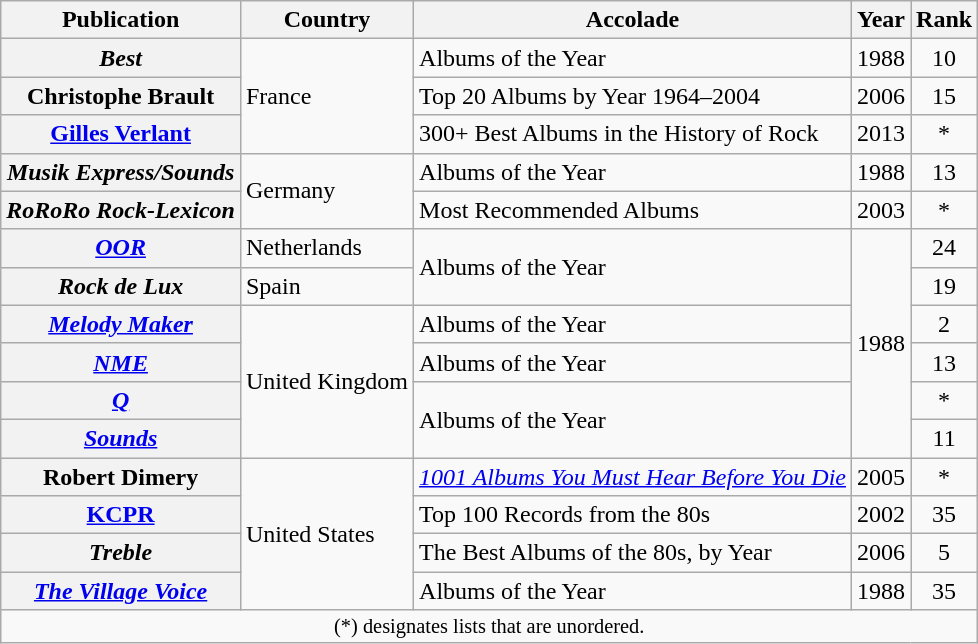<table class="wikitable plainrowheaders">
<tr>
<th>Publication</th>
<th>Country</th>
<th>Accolade</th>
<th>Year</th>
<th>Rank</th>
</tr>
<tr>
<th scope="row"><em>Best</em></th>
<td rowspan=3>France</td>
<td>Albums of the Year</td>
<td>1988</td>
<td style="text-align:center;">10</td>
</tr>
<tr>
<th scope="row">Christophe Brault</th>
<td>Top 20 Albums by Year 1964–2004</td>
<td>2006</td>
<td style="text-align:center;">15</td>
</tr>
<tr>
<th scope="row"><a href='#'>Gilles Verlant</a></th>
<td>300+ Best Albums in the History of Rock</td>
<td>2013</td>
<td style="text-align:center;">*</td>
</tr>
<tr>
<th scope="row"><em>Musik Express/Sounds</em></th>
<td rowspan=2>Germany</td>
<td>Albums of the Year</td>
<td>1988</td>
<td style="text-align:center;">13</td>
</tr>
<tr>
<th scope="row"><em>RoRoRo Rock-Lexicon</em></th>
<td>Most Recommended Albums</td>
<td>2003</td>
<td style="text-align:center;">*</td>
</tr>
<tr>
<th scope="row"><em><a href='#'>OOR</a></em></th>
<td>Netherlands</td>
<td rowspan=2>Albums of the Year</td>
<td rowspan=6>1988</td>
<td style="text-align:center;">24</td>
</tr>
<tr>
<th scope="row"><em>Rock de Lux</em></th>
<td>Spain</td>
<td style="text-align:center;">19</td>
</tr>
<tr>
<th scope="row"><em><a href='#'>Melody Maker</a></em></th>
<td rowspan=4>United Kingdom</td>
<td>Albums of the Year</td>
<td style="text-align:center;">2</td>
</tr>
<tr>
<th scope="row"><em><a href='#'>NME</a></em></th>
<td>Albums of the Year</td>
<td style="text-align:center;">13</td>
</tr>
<tr>
<th scope="row"><em><a href='#'>Q</a></em></th>
<td rowspan=2>Albums of the Year</td>
<td style="text-align:center;">*</td>
</tr>
<tr>
<th scope="row"><em><a href='#'>Sounds</a></em></th>
<td style="text-align:center;">11</td>
</tr>
<tr>
<th scope="row">Robert Dimery</th>
<td rowspan=4>United States</td>
<td><em><a href='#'>1001 Albums You Must Hear Before You Die</a></em></td>
<td>2005</td>
<td style="text-align:center;">*</td>
</tr>
<tr>
<th scope="row"><a href='#'>KCPR</a></th>
<td>Top 100 Records from the 80s</td>
<td>2002</td>
<td style="text-align:center;">35</td>
</tr>
<tr>
<th scope="row"><em>Treble</em></th>
<td>The Best Albums of the 80s, by Year</td>
<td>2006</td>
<td style="text-align:center;">5</td>
</tr>
<tr>
<th scope="row"><em><a href='#'>The Village Voice</a></em></th>
<td>Albums of the Year</td>
<td>1988</td>
<td style="text-align:center;">35</td>
</tr>
<tr>
<td colspan="7" style="text-align:center; font-size:85%">(*) designates lists that are unordered.</td>
</tr>
</table>
